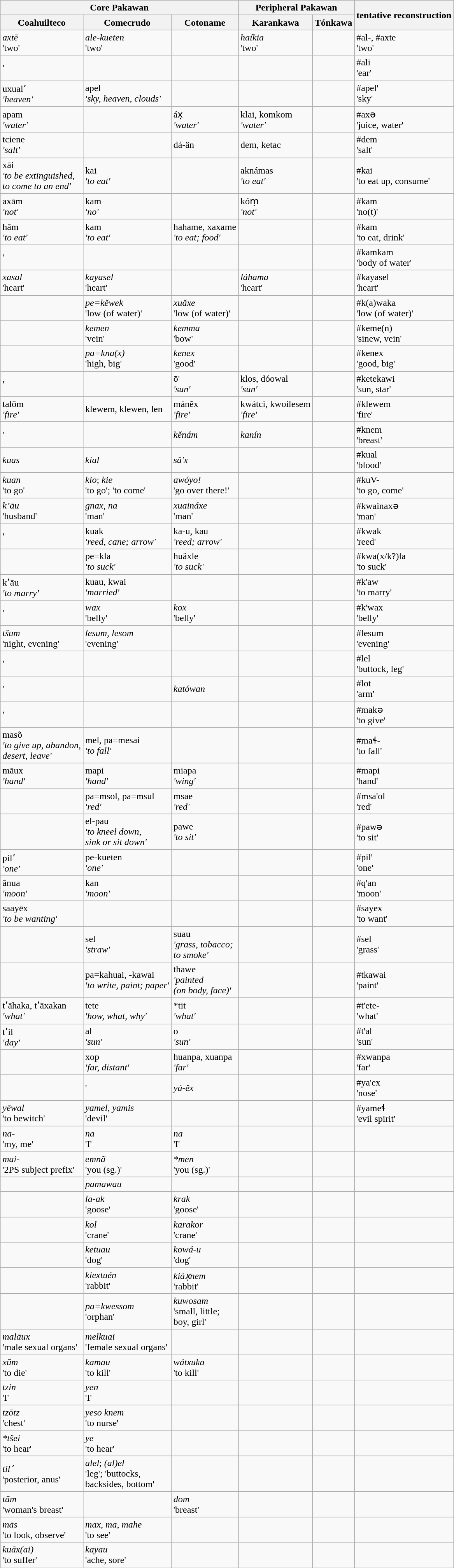<table class="wikitable">
<tr>
<th colspan=3>Core Pakawan</th>
<th colspan=2>Peripheral Pakawan</th>
<th rowspan=2>tentative reconstruction</th>
</tr>
<tr>
<th>Coahuilteco</th>
<th>Comecrudo</th>
<th>Cotoname</th>
<th>Karankawa</th>
<th>Tónkawa</th>
</tr>
<tr>
<td><em>axtē</em><br>'two'</td>
<td><em>ale-kueten</em><br>'two'</td>
<td></td>
<td><em>haíkia</em><br>'two'</td>
<td></td>
<td>#al-, #axte<br>'two'</td>
</tr>
<tr>
<td><strong>'<br><em></td>
<td></td>
<td></td>
<td></td>
<td></td>
<td>#ali<br>'ear'</td>
</tr>
<tr>
<td></em>uxualʼ<em><br>'heaven'</td>
<td></em>apel<em><br>'sky, heaven, clouds'</td>
<td></td>
<td></td>
<td></td>
<td>#apel'<br>'sky'</td>
</tr>
<tr>
<td></em>apam<em><br>'water'</td>
<td></td>
<td></em>áx̣<em><br>'water'</td>
<td></em>klai, komkom<em><br>'water'</td>
<td></td>
<td>#axə<br>'juice, water'</td>
</tr>
<tr>
<td></em>tciene<em><br>'salt'</td>
<td></td>
<td></em>dá-än<em></td>
<td></em>dem, ketac<em></td>
<td></td>
<td>#dem<br>'salt'</td>
</tr>
<tr>
<td></em>xāi<em><br>'to be extinguished,<br>to come to an end'</td>
<td></em>kai<em><br>'to eat'</td>
<td></td>
<td></em>aknámas<em><br>'to eat'</td>
<td></td>
<td>#kai<br>'to eat up, consume'</td>
</tr>
<tr>
<td></em>axām<em><br>'not'</td>
<td></em>kam<em><br>'no'</td>
<td></td>
<td></em>kóṃ<em><br>'not'</td>
<td></td>
<td>#kam<br>'no(t)'</td>
</tr>
<tr>
<td></em>hām<em><br>'to eat'</td>
<td></em>kam<em><br>'to eat'</td>
<td></em>hahame<em>, </em>xaxame<em><br>'to eat; food'</td>
<td></td>
<td></td>
<td>#kam<br>'to eat, drink'</td>
</tr>
<tr>
<td></strong>'<br></em></td>
<td></td>
<td></td>
<td></td>
<td></td>
<td>#kamkam<br>'body of water'</td>
</tr>
<tr>
<td><em>xasal</em><br>'heart'</td>
<td><em>kayasel</em><br>'heart'</td>
<td></td>
<td><em>láhama</em><br>'heart'</td>
<td></td>
<td>#kayasel<br>'heart'</td>
</tr>
<tr>
<td></td>
<td><em>pe=kĕwek</em><br>'low (of water)'</td>
<td><em>xuăxe</em><br>'low (of water)'</td>
<td></td>
<td></td>
<td>#k(a)waka<br>'low (of water)'</td>
</tr>
<tr>
<td></td>
<td><em>kemen</em><br>'vein'</td>
<td><em>kemma</em><br>'bow'</td>
<td></td>
<td></td>
<td>#keme(n)<br>'sinew, vein'</td>
</tr>
<tr>
<td></td>
<td><em>pa=kna(x)</em><br>'high, big'</td>
<td><em>kenex</em><br>'good'</td>
<td></td>
<td></td>
<td>#kenex<br>'good, big'</td>
</tr>
<tr>
<td><strong>'<br><em></td>
<td></td>
<td></em>ō' <em><br>'sun'</td>
<td></em>klos, dóowal<em><br>'sun'</td>
<td></td>
<td>#ketekawi<br>'sun, star'</td>
</tr>
<tr>
<td></em>talōm<em><br>'fire'</td>
<td></em>klewem, klewen, len<em><br></td>
<td></em>mánĕx<em><br>'fire'</td>
<td></em>kwátci, kwoilesem<em><br>'fire'</td>
<td></td>
<td>#klewem<br>'fire'</td>
</tr>
<tr>
<td></strong>'<br></em></td>
<td></td>
<td><em>kĕnám</em></td>
<td><em>kanín</em></td>
<td></td>
<td>#knem<br>'breast'</td>
</tr>
<tr>
<td><em>kuas</em></td>
<td><em>kial</em></td>
<td><em>sä'x</em></td>
<td></td>
<td></td>
<td>#kual<br>'blood'</td>
</tr>
<tr>
<td><em>kuan</em><br>'to go'</td>
<td><em>kio</em>; <em>kie</em><br>'to go'; 'to come'</td>
<td><em>awóyo!</em><br>'go over there!'</td>
<td></td>
<td></td>
<td>#kuV-<br>'to go, come'</td>
</tr>
<tr>
<td><em>k’āu</em><br>'husband'</td>
<td><em>gnax</em>, <em>na</em><br>'man'</td>
<td><em>xuaináxe</em><br>'man'</td>
<td></td>
<td></td>
<td>#kwainaxə<br>'man'</td>
</tr>
<tr>
<td><strong>'<br><em></td>
<td></em>kuak<em><br>'reed, cane; arrow'</td>
<td></em>ka-u<em>, </em>kau<em><br>'reed; arrow'</td>
<td></td>
<td></td>
<td>#kwak<br>'reed'</td>
</tr>
<tr>
<td></td>
<td></em>pe=kla<em><br>'to suck'</td>
<td></em>huäxle<em><br>'to suck'</td>
<td></td>
<td></td>
<td>#kwa(x/k?)la<br>'to suck'</td>
</tr>
<tr>
<td></em>kʼāu<em><br>'to marry'</td>
<td></em>kuau, kwai<em><br>'married'</td>
<td></td>
<td></td>
<td></td>
<td>#k'aw<br>'to marry'</td>
</tr>
<tr>
<td></strong>'<br></em></td>
<td><em>wax</em><br>'belly'</td>
<td><em>kox</em><br>'belly'</td>
<td></td>
<td></td>
<td>#k'wax<br>'belly'</td>
</tr>
<tr>
<td><em>tšum</em><br>'night, evening'</td>
<td><em>lesum, lesom</em><br>'evening'</td>
<td></td>
<td></td>
<td></td>
<td>#lesum<br>'evening'</td>
</tr>
<tr>
<td><strong>'<br><em></td>
<td></td>
<td></td>
<td></td>
<td></td>
<td>#lel<br>'buttock, leg'</td>
</tr>
<tr>
<td></strong>'<br></em></td>
<td></td>
<td><em>katówan</em></td>
<td></td>
<td></td>
<td>#lot<br>'arm'</td>
</tr>
<tr>
<td><strong>'<br><em></td>
<td></td>
<td></td>
<td></td>
<td></td>
<td>#makə<br>'to give'</td>
</tr>
<tr>
<td></em>masõ<em><br>'to give up, abandon,<br>desert, leave'</td>
<td></em>mel, pa=mesai<em><br>'to fall'</td>
<td></td>
<td></td>
<td></td>
<td>#maɬ-<br>'to fall'</td>
</tr>
<tr>
<td></em>māux<em><br>'hand'</td>
<td></em>mapi<em><br>'hand'</td>
<td></em>miapa<em><br>'wing'</td>
<td></td>
<td></td>
<td>#mapi<br>'hand'</td>
</tr>
<tr>
<td></td>
<td></em>pa=msol<em>, </em>pa=msul<em><br>'red'</td>
<td></em>msae<em><br>'red'</td>
<td></td>
<td></td>
<td>#msa'ol<br>'red'</td>
</tr>
<tr>
<td></td>
<td></em>el-pau<em><br>'to kneel down,<br>sink or sit down'</td>
<td></em>pawe<em><br>'to sit'</td>
<td></td>
<td></td>
<td>#pawə<br>'to sit'</td>
</tr>
<tr>
<td></em>pilʼ<em><br>'one'</td>
<td></em>pe-kueten<em><br>'one'</td>
<td></td>
<td></td>
<td></td>
<td>#pil'<br>'one'</td>
</tr>
<tr>
<td></em>ānua<em><br>'moon'</td>
<td></em>kan<em><br>'moon'</td>
<td></td>
<td></td>
<td></td>
<td>#q'an<br>'moon'</td>
</tr>
<tr>
<td></em>saayēx<em><br>'to be wanting'</td>
<td></td>
<td></td>
<td></td>
<td></td>
<td>#sayex<br>'to want'</td>
</tr>
<tr>
<td></td>
<td></em>sel<em><br>'straw'</td>
<td></em>suau<em><br>'grass, tobacco;<br>to smoke'</td>
<td></td>
<td></td>
<td>#sel<br>'grass'</td>
</tr>
<tr>
<td></td>
<td></em>pa=kahuai<em>, </em>-kawai<em><br>'to write, paint; paper'</td>
<td></em>thawe<em><br>'painted<br> (on body, face)'</td>
<td></td>
<td></td>
<td>#tkawai<br>'paint'</td>
</tr>
<tr>
<td></em>tʼāhaka, tʼāxakan<em><br>'what'</td>
<td></em>tete<em><br>'how, what, why'</td>
<td></em>*tit<em><br>'what'</td>
<td></td>
<td></td>
<td>#t'ete-<br>'what'</td>
</tr>
<tr>
<td></em>tʼil<em><br>'day'</td>
<td></em>al<em><br>'sun'</td>
<td></em>o<em><br>'sun'</td>
<td></td>
<td></td>
<td>#t'al<br>'sun'</td>
</tr>
<tr>
<td></td>
<td></em>xop<em><br>'far, distant'</td>
<td></em>huanpa<em>, </em>xuanpa<em><br>'far'</td>
<td></td>
<td></td>
<td>#xwanpa<br>'far'</td>
</tr>
<tr>
<td></td>
<td></strong>'<br></em></td>
<td><em>yá-ĕx</em></td>
<td></td>
<td></td>
<td>#ya'ex<br>'nose'</td>
</tr>
<tr>
<td><em>yēwal</em><br>'to bewitch'</td>
<td><em>yamel, yamis</em><br>'devil'</td>
<td></td>
<td></td>
<td></td>
<td>#yameɬ<br>'evil spirit'</td>
</tr>
<tr>
<td><em>na-</em><br>'my, me'</td>
<td><em>na</em><br>'I'</td>
<td><em>na</em><br>'I'</td>
<td></td>
<td></td>
<td></td>
</tr>
<tr>
<td><em>mai-</em><br>'2PS subject prefix'</td>
<td><em>emnã</em><br>'you (sg.)'</td>
<td><em>*men</em><br>'you (sg.)'</td>
<td></td>
<td></td>
<td></td>
</tr>
<tr>
<td></td>
<td><em>pamawau</em><br></td>
<td></td>
<td></td>
<td></td>
<td></td>
</tr>
<tr>
<td></td>
<td><em>la-ak</em><br>'goose'</td>
<td><em>krak</em><br>'goose'</td>
<td></td>
<td></td>
<td></td>
</tr>
<tr>
<td></td>
<td><em>kol</em><br>'crane'</td>
<td><em>karakor</em><br>'crane'</td>
<td></td>
<td></td>
<td></td>
</tr>
<tr>
<td></td>
<td><em>ketuau</em><br>'dog'</td>
<td><em>kowá-u</em><br>'dog'</td>
<td></td>
<td></td>
<td></td>
</tr>
<tr>
<td></td>
<td><em>kiextuén</em><br>'rabbit'</td>
<td><em>kiáx̣nem</em><br>'rabbit'</td>
<td></td>
<td></td>
<td></td>
</tr>
<tr>
<td></td>
<td><em>pa=kwessom</em><br>'orphan'</td>
<td><em>kuwosam</em><br>'small, little;<br>boy, girl'</td>
<td></td>
<td></td>
<td></td>
</tr>
<tr>
<td><em>malāux</em><br>'male sexual organs'</td>
<td><em>melkuai</em><br>'female sexual organs'</td>
<td></td>
<td></td>
<td></td>
</tr>
<tr>
<td><em>xūm</em><br>'to die'</td>
<td><em>kamau</em><br>'to kill'</td>
<td><em>wátxuka</em><br>'to kill'</td>
<td></td>
<td></td>
<td></td>
</tr>
<tr>
<td><em>tzin</em><br>'I'</td>
<td><em>yen</em><br>'I'</td>
<td></td>
<td></td>
<td></td>
<td></td>
</tr>
<tr>
<td><em>tzōtz</em><br>'chest'</td>
<td><em>yeso knem</em><br>'to nurse'</td>
<td></td>
<td></td>
<td></td>
<td></td>
</tr>
<tr>
<td><em>*tšei</em><br>'to hear'</td>
<td><em>ye</em><br>'to hear'</td>
<td></td>
<td></td>
<td></td>
<td></td>
</tr>
<tr>
<td><em>tilʼ</em><br>'posterior, anus'</td>
<td><em>alel</em>; <em>(al)el</em><br>'leg'; 'buttocks,<br>backsides, bottom'</td>
<td></td>
<td></td>
<td></td>
<td></td>
</tr>
<tr>
<td><em>tām</em><br>'woman's breast'</td>
<td></td>
<td><em>dom</em><br>'breast'</td>
<td></td>
<td></td>
<td></td>
</tr>
<tr>
<td><em>mās</em><br>'to look, observe'</td>
<td><em>max, ma, mahe</em><br>'to see'</td>
<td></td>
<td></td>
<td></td>
<td></td>
</tr>
<tr>
<td><em>kuāx(ai)</em><br>'to suffer'</td>
<td><em>kayau</em><br>'ache, sore'</td>
<td></td>
<td></td>
<td></td>
<td></td>
</tr>
</table>
